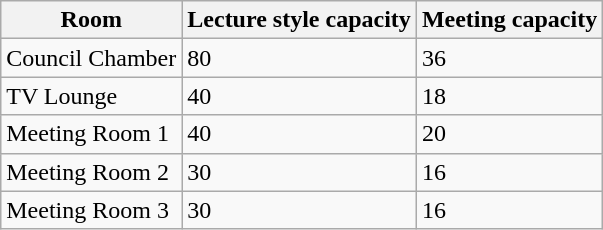<table class="wikitable">
<tr>
<th>Room</th>
<th>Lecture style capacity</th>
<th>Meeting capacity</th>
</tr>
<tr>
<td>Council Chamber</td>
<td>80</td>
<td>36</td>
</tr>
<tr>
<td>TV Lounge</td>
<td>40</td>
<td>18</td>
</tr>
<tr>
<td>Meeting Room 1</td>
<td>40</td>
<td>20</td>
</tr>
<tr>
<td>Meeting Room 2</td>
<td>30</td>
<td>16</td>
</tr>
<tr>
<td>Meeting Room 3</td>
<td>30</td>
<td>16</td>
</tr>
</table>
